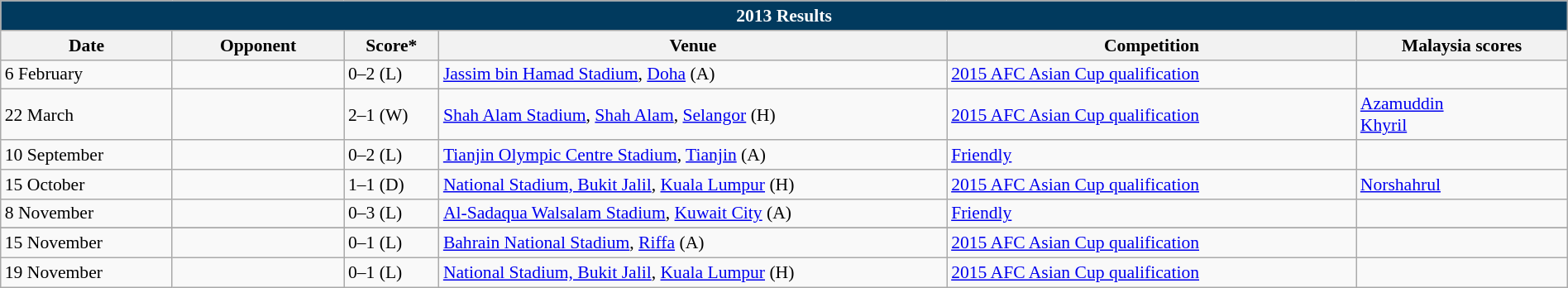<table class="wikitable" width=100% style="text-align:left;font-size:90%;">
<tr>
<th colspan=9 style="background: #013A5E; color: #FFFFFF;">2013 Results</th>
</tr>
<tr>
<th width=80>Date</th>
<th width=80>Opponent</th>
<th width=20>Score*</th>
<th width=250>Venue</th>
<th width=200>Competition</th>
<th width=100>Malaysia scores</th>
</tr>
<tr>
<td>6 February</td>
<td></td>
<td>0–2 (L)</td>
<td><a href='#'>Jassim bin Hamad Stadium</a>, <a href='#'>Doha</a> (A)</td>
<td><a href='#'>2015 AFC Asian Cup qualification</a></td>
<td></td>
</tr>
<tr>
<td>22 March</td>
<td></td>
<td>2–1 (W)</td>
<td><a href='#'>Shah Alam Stadium</a>, <a href='#'>Shah Alam</a>, <a href='#'>Selangor</a> (H)</td>
<td><a href='#'>2015 AFC Asian Cup qualification</a></td>
<td><a href='#'>Azamuddin</a> <br><a href='#'>Khyril</a> </td>
</tr>
<tr>
<td>10 September</td>
<td></td>
<td>0–2 (L)</td>
<td><a href='#'>Tianjin Olympic Centre Stadium</a>, <a href='#'>Tianjin</a> (A)</td>
<td><a href='#'>Friendly</a></td>
<td></td>
</tr>
<tr>
<td>15 October</td>
<td></td>
<td>1–1 (D)</td>
<td><a href='#'>National Stadium, Bukit Jalil</a>, <a href='#'>Kuala Lumpur</a> (H)</td>
<td><a href='#'>2015 AFC Asian Cup qualification</a></td>
<td><a href='#'>Norshahrul</a> </td>
</tr>
<tr>
<td>8 November</td>
<td></td>
<td>0–3 (L)</td>
<td><a href='#'>Al-Sadaqua Walsalam Stadium</a>, <a href='#'>Kuwait City</a> (A)</td>
<td><a href='#'>Friendly</a></td>
<td></td>
</tr>
<tr>
</tr>
<tr>
<td>15 November</td>
<td></td>
<td>0–1 (L)</td>
<td><a href='#'>Bahrain National Stadium</a>, <a href='#'>Riffa</a> (A)</td>
<td><a href='#'>2015 AFC Asian Cup qualification</a></td>
<td></td>
</tr>
<tr>
<td>19 November</td>
<td></td>
<td>0–1 (L)</td>
<td><a href='#'>National Stadium, Bukit Jalil</a>, <a href='#'>Kuala Lumpur</a> (H)</td>
<td><a href='#'>2015 AFC Asian Cup qualification</a></td>
<td></td>
</tr>
</table>
